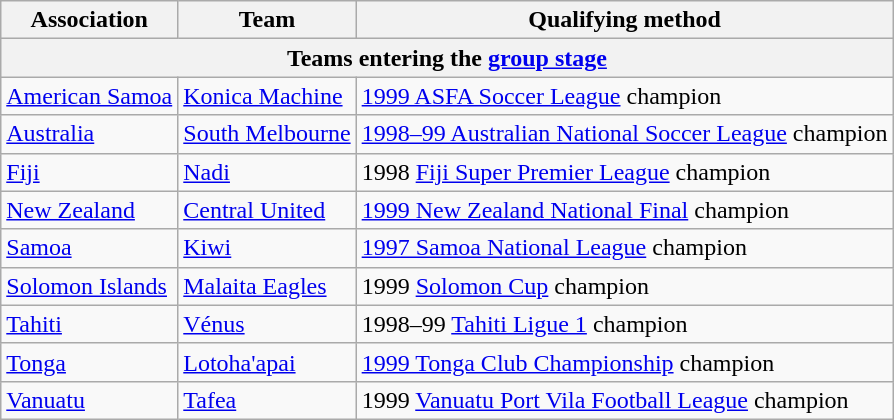<table class="wikitable">
<tr>
<th>Association</th>
<th>Team</th>
<th>Qualifying method</th>
</tr>
<tr>
<th colspan=3>Teams entering the <a href='#'>group stage</a></th>
</tr>
<tr>
<td> <a href='#'>American Samoa</a></td>
<td><a href='#'>Konica Machine</a></td>
<td><a href='#'>1999 ASFA Soccer League</a> champion</td>
</tr>
<tr>
<td> <a href='#'>Australia</a></td>
<td><a href='#'>South Melbourne</a></td>
<td><a href='#'>1998–99 Australian National Soccer League</a> champion</td>
</tr>
<tr>
<td> <a href='#'>Fiji</a></td>
<td><a href='#'>Nadi</a></td>
<td>1998 <a href='#'>Fiji Super Premier League</a> champion</td>
</tr>
<tr>
<td> <a href='#'>New Zealand</a></td>
<td><a href='#'>Central United</a></td>
<td><a href='#'>1999 New Zealand National Final</a> champion</td>
</tr>
<tr>
<td> <a href='#'>Samoa</a></td>
<td><a href='#'>Kiwi</a></td>
<td><a href='#'>1997 Samoa National League</a> champion</td>
</tr>
<tr>
<td> <a href='#'>Solomon Islands</a></td>
<td><a href='#'>Malaita Eagles</a></td>
<td>1999 <a href='#'>Solomon Cup</a> champion</td>
</tr>
<tr>
<td> <a href='#'>Tahiti</a></td>
<td><a href='#'>Vénus</a></td>
<td>1998–99 <a href='#'>Tahiti Ligue 1</a> champion</td>
</tr>
<tr>
<td> <a href='#'>Tonga</a></td>
<td><a href='#'>Lotoha'apai</a></td>
<td><a href='#'>1999 Tonga Club Championship</a> champion</td>
</tr>
<tr>
<td> <a href='#'>Vanuatu</a></td>
<td><a href='#'>Tafea</a></td>
<td>1999 <a href='#'>Vanuatu Port Vila Football League</a> champion</td>
</tr>
</table>
